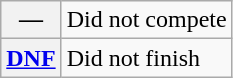<table class="wikitable">
<tr>
<th scope="row">—</th>
<td>Did not compete</td>
</tr>
<tr>
<th scope="row"><a href='#'>DNF</a></th>
<td>Did not finish</td>
</tr>
</table>
